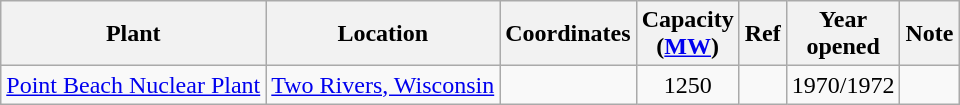<table class="wikitable sortable">
<tr>
<th>Plant</th>
<th>Location</th>
<th>Coordinates</th>
<th>Capacity<br>(<a href='#'>MW</a>)</th>
<th>Ref</th>
<th>Year<br>opened</th>
<th>Note</th>
</tr>
<tr>
<td><a href='#'>Point Beach Nuclear Plant</a></td>
<td><a href='#'>Two Rivers, Wisconsin</a></td>
<td></td>
<td align="center">1250</td>
<td></td>
<td align="center">1970/1972</td>
<td></td>
</tr>
</table>
